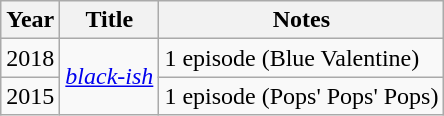<table class="wikitable sortable">
<tr>
<th>Year</th>
<th>Title</th>
<th>Notes</th>
</tr>
<tr>
<td>2018</td>
<td rowspan=2><em><a href='#'>black-ish</a></em></td>
<td>1 episode (Blue Valentine)</td>
</tr>
<tr>
<td>2015</td>
<td>1 episode (Pops' Pops' Pops)</td>
</tr>
</table>
